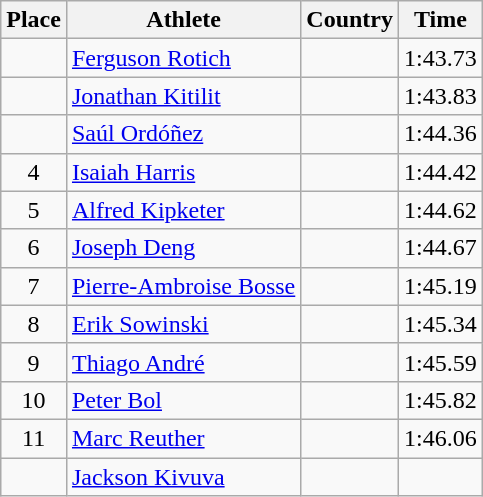<table class="wikitable mw-datatable">
<tr>
<th>Place</th>
<th>Athlete</th>
<th>Country</th>
<th>Time</th>
</tr>
<tr>
<td align=center></td>
<td><a href='#'>Ferguson Rotich</a></td>
<td></td>
<td>1:43.73</td>
</tr>
<tr>
<td align=center></td>
<td><a href='#'>Jonathan Kitilit</a></td>
<td></td>
<td>1:43.83</td>
</tr>
<tr>
<td align=center></td>
<td><a href='#'>Saúl Ordóñez</a></td>
<td></td>
<td>1:44.36</td>
</tr>
<tr>
<td align=center>4</td>
<td><a href='#'>Isaiah Harris</a></td>
<td></td>
<td>1:44.42</td>
</tr>
<tr>
<td align=center>5</td>
<td><a href='#'>Alfred Kipketer</a></td>
<td></td>
<td>1:44.62</td>
</tr>
<tr>
<td align=center>6</td>
<td><a href='#'>Joseph Deng</a></td>
<td></td>
<td>1:44.67</td>
</tr>
<tr>
<td align=center>7</td>
<td><a href='#'>Pierre-Ambroise Bosse</a></td>
<td></td>
<td>1:45.19</td>
</tr>
<tr>
<td align=center>8</td>
<td><a href='#'>Erik Sowinski</a></td>
<td></td>
<td>1:45.34</td>
</tr>
<tr>
<td align=center>9</td>
<td><a href='#'>Thiago André</a></td>
<td></td>
<td>1:45.59</td>
</tr>
<tr>
<td align=center>10</td>
<td><a href='#'>Peter Bol</a></td>
<td></td>
<td>1:45.82</td>
</tr>
<tr>
<td align=center>11</td>
<td><a href='#'>Marc Reuther</a></td>
<td></td>
<td>1:46.06</td>
</tr>
<tr>
<td align=center></td>
<td><a href='#'>Jackson Kivuva</a></td>
<td></td>
<td></td>
</tr>
</table>
